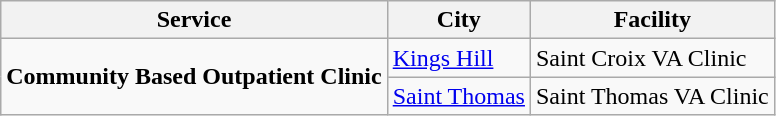<table class="wikitable">
<tr>
<th>Service</th>
<th>City</th>
<th>Facility</th>
</tr>
<tr>
<td rowspan=2><strong>Community Based Outpatient Clinic</strong></td>
<td><a href='#'>Kings Hill</a></td>
<td>Saint Croix VA Clinic</td>
</tr>
<tr>
<td><a href='#'>Saint Thomas</a></td>
<td>Saint Thomas VA Clinic</td>
</tr>
</table>
